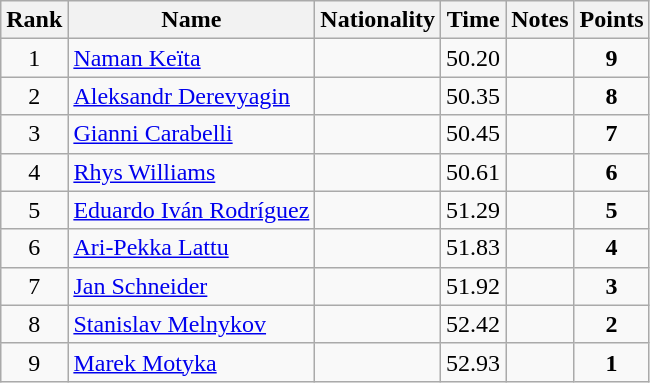<table class="wikitable sortable" style="text-align:center">
<tr>
<th>Rank</th>
<th>Name</th>
<th>Nationality</th>
<th>Time</th>
<th>Notes</th>
<th>Points</th>
</tr>
<tr>
<td>1</td>
<td align=left><a href='#'>Naman Keïta</a></td>
<td align=left></td>
<td>50.20</td>
<td></td>
<td><strong>9</strong></td>
</tr>
<tr>
<td>2</td>
<td align=left><a href='#'>Aleksandr Derevyagin</a></td>
<td align=left></td>
<td>50.35</td>
<td></td>
<td><strong>8</strong></td>
</tr>
<tr>
<td>3</td>
<td align=left><a href='#'>Gianni Carabelli</a></td>
<td align=left></td>
<td>50.45</td>
<td></td>
<td><strong>7</strong></td>
</tr>
<tr>
<td>4</td>
<td align=left><a href='#'>Rhys Williams</a></td>
<td align=left></td>
<td>50.61</td>
<td></td>
<td><strong>6</strong></td>
</tr>
<tr>
<td>5</td>
<td align=left><a href='#'>Eduardo Iván Rodríguez</a></td>
<td align=left></td>
<td>51.29</td>
<td></td>
<td><strong>5</strong></td>
</tr>
<tr>
<td>6</td>
<td align=left><a href='#'>Ari-Pekka Lattu</a></td>
<td align=left></td>
<td>51.83</td>
<td></td>
<td><strong>4</strong></td>
</tr>
<tr>
<td>7</td>
<td align=left><a href='#'>Jan Schneider</a></td>
<td align=left></td>
<td>51.92</td>
<td></td>
<td><strong>3</strong></td>
</tr>
<tr>
<td>8</td>
<td align=left><a href='#'>Stanislav Melnykov</a></td>
<td align=left></td>
<td>52.42</td>
<td></td>
<td><strong>2</strong></td>
</tr>
<tr>
<td>9</td>
<td align=left><a href='#'>Marek Motyka</a></td>
<td align=left></td>
<td>52.93</td>
<td></td>
<td><strong>1</strong></td>
</tr>
</table>
